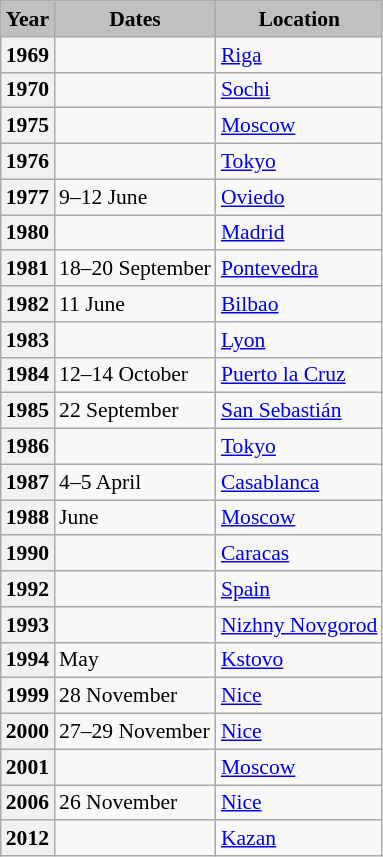<table class=wikitable style="font-size:90%">
<tr>
<th style="background:silver">Year</th>
<th style="background:silver">Dates</th>
<th style="background:silver">Location</th>
</tr>
<tr>
<th>1969</th>
<td></td>
<td> <a href='#'>Riga</a></td>
</tr>
<tr>
<th>1970</th>
<td></td>
<td> <a href='#'>Sochi</a></td>
</tr>
<tr>
<th>1975</th>
<td></td>
<td> <a href='#'>Moscow</a></td>
</tr>
<tr>
<th>1976</th>
<td></td>
<td> <a href='#'>Tokyo</a></td>
</tr>
<tr>
<th>1977</th>
<td>9–12 June</td>
<td> <a href='#'>Oviedo</a></td>
</tr>
<tr>
<th>1980</th>
<td></td>
<td> <a href='#'>Madrid</a></td>
</tr>
<tr>
<th>1981</th>
<td>18–20 September</td>
<td> <a href='#'>Pontevedra</a></td>
</tr>
<tr>
<th>1982</th>
<td>11 June</td>
<td> <a href='#'>Bilbao</a></td>
</tr>
<tr>
<th>1983</th>
<td></td>
<td> <a href='#'>Lyon</a></td>
</tr>
<tr>
<th>1984</th>
<td>12–14 October</td>
<td> <a href='#'>Puerto la Cruz</a></td>
</tr>
<tr>
<th>1985</th>
<td>22 September</td>
<td> <a href='#'>San Sebastián</a></td>
</tr>
<tr>
<th>1986</th>
<td></td>
<td> <a href='#'>Tokyo</a></td>
</tr>
<tr>
<th>1987</th>
<td>4–5 April</td>
<td> <a href='#'>Casablanca</a></td>
</tr>
<tr>
<th>1988</th>
<td>June</td>
<td> <a href='#'>Moscow</a></td>
</tr>
<tr>
<th>1990</th>
<td></td>
<td> <a href='#'>Caracas</a></td>
</tr>
<tr>
<th>1992</th>
<td></td>
<td> <a href='#'>Spain</a></td>
</tr>
<tr>
<th>1993</th>
<td></td>
<td> <a href='#'>Nizhny Novgorod</a></td>
</tr>
<tr>
<th>1994</th>
<td>May</td>
<td> <a href='#'>Kstovo</a></td>
</tr>
<tr>
<th>1999</th>
<td>28 November</td>
<td> <a href='#'>Nice</a></td>
</tr>
<tr>
<th>2000</th>
<td>27–29 November</td>
<td> <a href='#'>Nice</a></td>
</tr>
<tr>
<th>2001</th>
<td></td>
<td> <a href='#'>Moscow</a></td>
</tr>
<tr>
<th>2006</th>
<td>26 November</td>
<td> <a href='#'>Nice</a></td>
</tr>
<tr>
<th>2012</th>
<td></td>
<td> <a href='#'>Kazan</a></td>
</tr>
</table>
